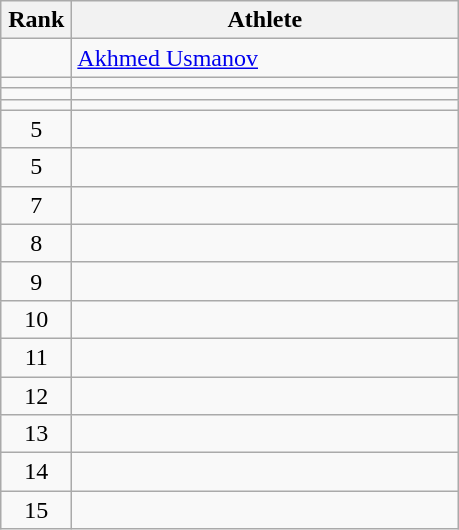<table class="wikitable" style="text-align: center;">
<tr>
<th width=40>Rank</th>
<th width=250>Athlete</th>
</tr>
<tr>
<td></td>
<td align="left"> <a href='#'>Akhmed Usmanov</a> </td>
</tr>
<tr>
<td></td>
<td align="left"></td>
</tr>
<tr>
<td></td>
<td align="left"></td>
</tr>
<tr>
<td></td>
<td align="left"></td>
</tr>
<tr>
<td>5</td>
<td align="left"></td>
</tr>
<tr>
<td>5</td>
<td align="left"></td>
</tr>
<tr>
<td>7</td>
<td align="left"></td>
</tr>
<tr>
<td>8</td>
<td align="left"></td>
</tr>
<tr>
<td>9</td>
<td align="left"></td>
</tr>
<tr>
<td>10</td>
<td align="left"></td>
</tr>
<tr>
<td>11</td>
<td align="left"></td>
</tr>
<tr>
<td>12</td>
<td align="left"></td>
</tr>
<tr>
<td>13</td>
<td align="left"></td>
</tr>
<tr>
<td>14</td>
<td align="left"></td>
</tr>
<tr>
<td>15</td>
<td align="left"></td>
</tr>
</table>
